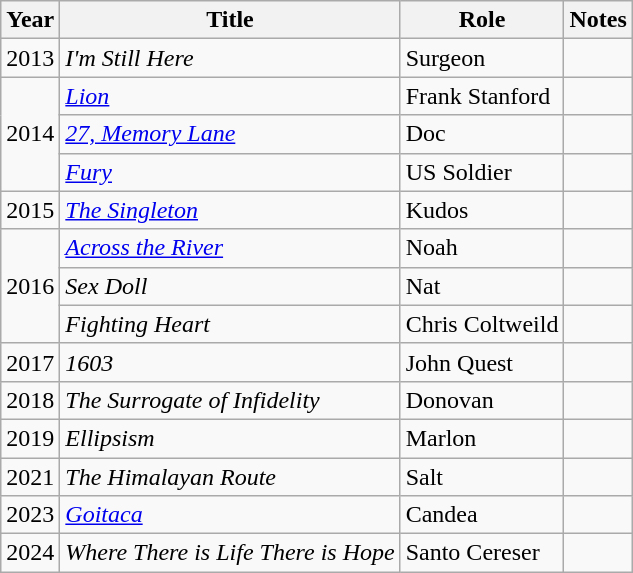<table class="wikitable sortable">
<tr>
<th>Year</th>
<th>Title</th>
<th>Role</th>
<th class="unsortable">Notes</th>
</tr>
<tr>
<td rowspan=1>2013</td>
<td><em>I'm Still Here</em></td>
<td>Surgeon</td>
<td></td>
</tr>
<tr>
<td rowspan=3>2014</td>
<td><em><a href='#'>Lion</a></em></td>
<td>Frank Stanford</td>
<td></td>
</tr>
<tr>
<td><em><a href='#'>27, Memory Lane</a></em></td>
<td>Doc</td>
<td></td>
</tr>
<tr>
<td><em><a href='#'>Fury</a></em></td>
<td>US Soldier</td>
<td></td>
</tr>
<tr>
<td rowspan=1>2015</td>
<td><em><a href='#'>The Singleton</a></em></td>
<td>Kudos</td>
<td></td>
</tr>
<tr>
<td rowspan=3>2016</td>
<td><em><a href='#'>Across the River</a></em></td>
<td>Noah</td>
<td></td>
</tr>
<tr>
<td><em>Sex Doll</em></td>
<td>Nat</td>
<td></td>
</tr>
<tr>
<td><em>Fighting Heart</em></td>
<td>Chris Coltweild</td>
<td></td>
</tr>
<tr>
<td rowspan=1>2017</td>
<td><em>1603</em></td>
<td>John Quest</td>
<td></td>
</tr>
<tr>
<td rowspan=1>2018</td>
<td><em>The Surrogate of Infidelity</em></td>
<td>Donovan</td>
<td></td>
</tr>
<tr>
<td rowspan=1>2019</td>
<td><em>Ellipsism</em></td>
<td>Marlon</td>
<td></td>
</tr>
<tr>
<td rowspan=1>2021</td>
<td><em>The Himalayan Route</em></td>
<td>Salt</td>
<td></td>
</tr>
<tr>
<td rowspan=1>2023</td>
<td><em><a href='#'>Goitaca</a></em></td>
<td>Candea</td>
<td></td>
</tr>
<tr>
<td rowspan=1>2024</td>
<td><em>Where There is Life There is Hope</em></td>
<td>Santo Cereser</td>
<td></td>
</tr>
</table>
